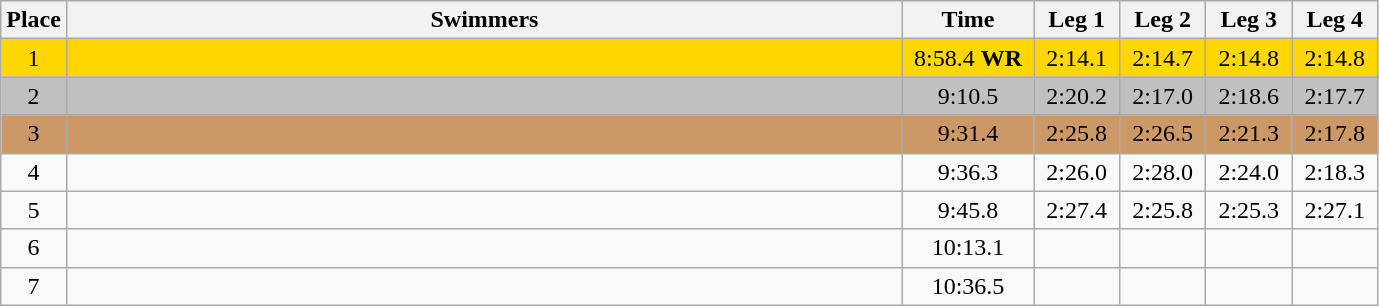<table class=wikitable style="text-align:center">
<tr>
<th>Place</th>
<th width=550>Swimmers</th>
<th width=80>Time</th>
<th width=50>Leg 1</th>
<th width=50>Leg 2</th>
<th width=50>Leg 3</th>
<th width=50>Leg 4</th>
</tr>
<tr bgcolor=gold>
<td>1</td>
<td align=left></td>
<td>8:58.4 <strong>WR</strong></td>
<td>2:14.1</td>
<td>2:14.7</td>
<td>2:14.8</td>
<td>2:14.8</td>
</tr>
<tr bgcolor=silver>
<td>2</td>
<td align=left></td>
<td>9:10.5</td>
<td>2:20.2</td>
<td>2:17.0</td>
<td>2:18.6</td>
<td>2:17.7</td>
</tr>
<tr bgcolor=cc9966>
<td>3</td>
<td align=left></td>
<td>9:31.4</td>
<td>2:25.8</td>
<td>2:26.5</td>
<td>2:21.3</td>
<td>2:17.8</td>
</tr>
<tr>
<td>4</td>
<td align=left></td>
<td>9:36.3</td>
<td>2:26.0</td>
<td>2:28.0</td>
<td>2:24.0</td>
<td>2:18.3</td>
</tr>
<tr>
<td>5</td>
<td align=left></td>
<td>9:45.8</td>
<td>2:27.4</td>
<td>2:25.8</td>
<td>2:25.3</td>
<td>2:27.1</td>
</tr>
<tr>
<td>6</td>
<td align=left></td>
<td>10:13.1</td>
<td></td>
<td></td>
<td></td>
<td></td>
</tr>
<tr>
<td>7</td>
<td align=left></td>
<td>10:36.5</td>
<td></td>
<td></td>
<td></td>
<td></td>
</tr>
</table>
